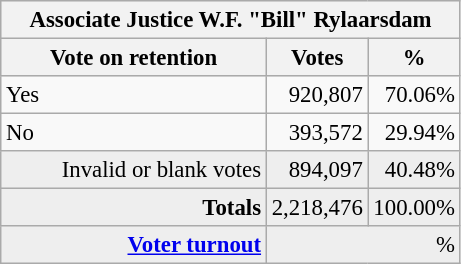<table class="wikitable" style="font-size: 95%;">
<tr style="background-color:#E9E9E9">
<th colspan=7>Associate Justice W.F. "Bill" Rylaarsdam</th>
</tr>
<tr style="background-color:#E9E9E9">
<th style="width: 170px">Vote on retention</th>
<th style="width: 50px">Votes</th>
<th style="width: 40px">%</th>
</tr>
<tr>
<td>Yes</td>
<td align="right">920,807</td>
<td align="right">70.06%</td>
</tr>
<tr>
<td>No</td>
<td align="right">393,572</td>
<td align="right">29.94%</td>
</tr>
<tr style="background-color:#EEEEEE">
<td align="right">Invalid or blank votes</td>
<td align="right">894,097</td>
<td align="right">40.48%</td>
</tr>
<tr style="background-color:#EEEEEE">
<td colspan="1" align="right"><strong>Totals</strong></td>
<td align="right">2,218,476</td>
<td align="right">100.00%</td>
</tr>
<tr style="background-color:#EEEEEE">
<td align="right"><strong><a href='#'>Voter turnout</a></strong></td>
<td colspan="2" align="right">%</td>
</tr>
</table>
